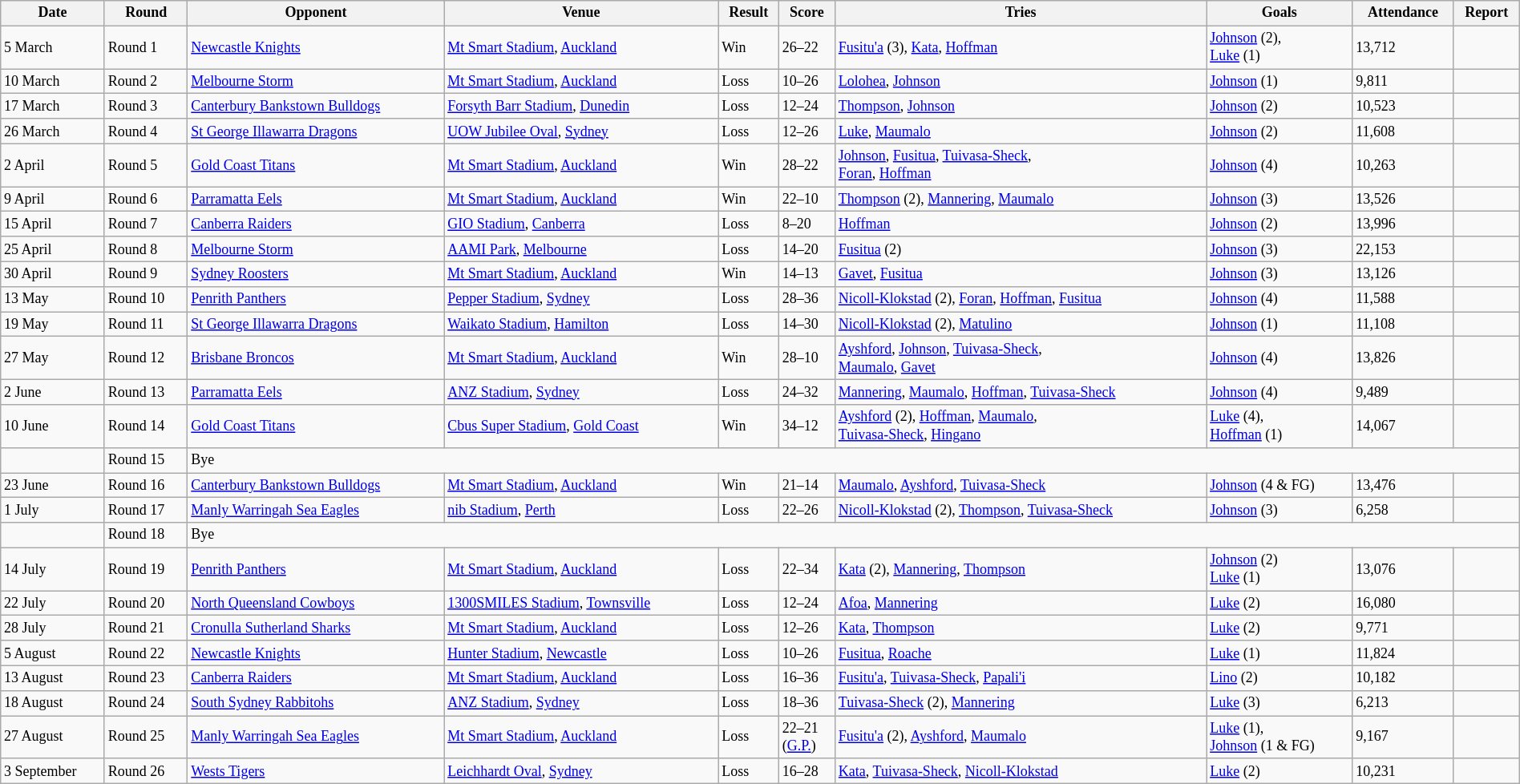<table class="wikitable"  style="font-size:75%; width:100%;">
<tr>
<th>Date</th>
<th>Round</th>
<th>Opponent</th>
<th>Venue</th>
<th>Result</th>
<th>Score</th>
<th>Tries</th>
<th>Goals</th>
<th>Attendance</th>
<th>Report</th>
</tr>
<tr>
<td>5 March</td>
<td>Round 1</td>
<td><a href='#'>Newcastle Knights</a></td>
<td><a href='#'>Mt Smart Stadium</a>, <a href='#'>Auckland</a></td>
<td>Win</td>
<td>26–22</td>
<td><a href='#'>Fusitu'a</a> (3), <a href='#'>Kata</a>, <a href='#'>Hoffman</a></td>
<td><a href='#'>Johnson</a> (2),<br><a href='#'>Luke</a> (1)</td>
<td>13,712</td>
<td></td>
</tr>
<tr>
<td>10 March</td>
<td>Round 2</td>
<td><a href='#'>Melbourne Storm</a></td>
<td><a href='#'>Mt Smart Stadium</a>, <a href='#'>Auckland</a></td>
<td>Loss</td>
<td>10–26</td>
<td><a href='#'>Lolohea</a>, <a href='#'>Johnson</a></td>
<td><a href='#'>Johnson</a> (1)</td>
<td>9,811</td>
<td></td>
</tr>
<tr>
<td>17 March</td>
<td>Round 3</td>
<td><a href='#'>Canterbury Bankstown Bulldogs</a></td>
<td><a href='#'>Forsyth Barr Stadium</a>, <a href='#'>Dunedin</a></td>
<td>Loss</td>
<td>12–24</td>
<td><a href='#'>Thompson</a>, <a href='#'>Johnson</a></td>
<td><a href='#'>Johnson</a> (2)</td>
<td>10,523</td>
<td></td>
</tr>
<tr>
<td>26 March</td>
<td>Round 4</td>
<td><a href='#'>St George Illawarra Dragons</a></td>
<td><a href='#'>UOW Jubilee Oval</a>, <a href='#'>Sydney</a></td>
<td>Loss</td>
<td>12–26</td>
<td><a href='#'>Luke</a>, <a href='#'>Maumalo</a></td>
<td><a href='#'>Johnson</a> (2)</td>
<td>11,608</td>
<td></td>
</tr>
<tr>
<td>2 April</td>
<td>Round 5</td>
<td><a href='#'>Gold Coast Titans</a></td>
<td><a href='#'>Mt Smart Stadium</a>, <a href='#'>Auckland</a></td>
<td>Win</td>
<td>28–22</td>
<td><a href='#'>Johnson</a>, <a href='#'>Fusitua</a>, <a href='#'>Tuivasa-Sheck</a>,<br><a href='#'>Foran</a>, <a href='#'>Hoffman</a></td>
<td><a href='#'>Johnson</a> (4)</td>
<td>10,263</td>
<td></td>
</tr>
<tr>
<td>9 April</td>
<td>Round 6</td>
<td><a href='#'>Parramatta Eels</a></td>
<td><a href='#'>Mt Smart Stadium</a>, <a href='#'>Auckland</a></td>
<td>Win</td>
<td>22–10</td>
<td><a href='#'>Thompson</a> (2), <a href='#'>Mannering</a>, <a href='#'>Maumalo</a></td>
<td><a href='#'>Johnson</a> (3)</td>
<td>13,526</td>
<td></td>
</tr>
<tr>
<td>15 April</td>
<td>Round 7</td>
<td><a href='#'>Canberra Raiders</a></td>
<td><a href='#'>GIO Stadium</a>, <a href='#'>Canberra</a></td>
<td>Loss</td>
<td>8–20</td>
<td><a href='#'>Hoffman</a></td>
<td><a href='#'>Johnson</a> (2)</td>
<td>13,996</td>
<td></td>
</tr>
<tr>
<td>25 April</td>
<td>Round 8</td>
<td><a href='#'>Melbourne Storm</a></td>
<td><a href='#'>AAMI Park</a>, <a href='#'>Melbourne</a></td>
<td>Loss</td>
<td>14–20</td>
<td><a href='#'>Fusitua</a> (2)</td>
<td><a href='#'>Johnson</a> (3)</td>
<td>22,153</td>
<td></td>
</tr>
<tr>
<td>30 April</td>
<td>Round 9</td>
<td><a href='#'>Sydney Roosters</a></td>
<td><a href='#'>Mt Smart Stadium</a>, <a href='#'>Auckland</a></td>
<td>Win</td>
<td>14–13</td>
<td><a href='#'>Gavet</a>, <a href='#'>Fusitua</a></td>
<td><a href='#'>Johnson</a> (3)</td>
<td>13,126</td>
<td></td>
</tr>
<tr>
<td>13 May</td>
<td>Round 10</td>
<td><a href='#'>Penrith Panthers</a></td>
<td><a href='#'>Pepper Stadium</a>, <a href='#'>Sydney</a></td>
<td>Loss</td>
<td>28–36</td>
<td><a href='#'>Nicoll-Klokstad</a> (2), <a href='#'>Foran</a>, <a href='#'>Hoffman</a>, <a href='#'>Fusitua</a></td>
<td><a href='#'>Johnson</a> (4)</td>
<td>11,588</td>
<td></td>
</tr>
<tr>
<td>19 May</td>
<td>Round 11</td>
<td><a href='#'>St George Illawarra Dragons</a></td>
<td><a href='#'>Waikato Stadium</a>, <a href='#'>Hamilton</a></td>
<td>Loss</td>
<td>14–30</td>
<td><a href='#'>Nicoll-Klokstad</a> (2), <a href='#'>Matulino</a></td>
<td><a href='#'>Johnson</a> (1)</td>
<td>11,108</td>
<td></td>
</tr>
<tr>
<td>27 May</td>
<td>Round 12</td>
<td><a href='#'>Brisbane Broncos</a></td>
<td><a href='#'>Mt Smart Stadium</a>, <a href='#'>Auckland</a></td>
<td>Win</td>
<td>28–10</td>
<td><a href='#'>Ayshford</a>, <a href='#'>Johnson</a>, <a href='#'>Tuivasa-Sheck</a>,<br><a href='#'>Maumalo</a>, <a href='#'>Gavet</a></td>
<td><a href='#'>Johnson</a> (4)</td>
<td>13,826</td>
<td></td>
</tr>
<tr>
<td>2 June</td>
<td>Round 13</td>
<td><a href='#'>Parramatta Eels</a></td>
<td><a href='#'>ANZ Stadium</a>, <a href='#'>Sydney</a></td>
<td>Loss</td>
<td>24–32</td>
<td><a href='#'>Mannering</a>, <a href='#'>Maumalo</a>, <a href='#'>Hoffman</a>, <a href='#'>Tuivasa-Sheck</a></td>
<td><a href='#'>Johnson</a> (4)</td>
<td>9,489</td>
<td></td>
</tr>
<tr>
<td>10 June</td>
<td>Round 14</td>
<td><a href='#'>Gold Coast Titans</a></td>
<td><a href='#'>Cbus Super Stadium</a>, <a href='#'>Gold Coast</a></td>
<td>Win</td>
<td>34–12</td>
<td><a href='#'>Ayshford</a> (2), <a href='#'>Hoffman</a>, <a href='#'>Maumalo</a>,<br><a href='#'>Tuivasa-Sheck</a>, <a href='#'>Hingano</a></td>
<td><a href='#'>Luke</a> (4),<br><a href='#'>Hoffman</a> (1)</td>
<td>14,067</td>
<td></td>
</tr>
<tr>
<td></td>
<td>Round 15</td>
<td colspan=8>Bye</td>
</tr>
<tr>
<td>23 June</td>
<td>Round 16</td>
<td><a href='#'>Canterbury Bankstown Bulldogs</a></td>
<td><a href='#'>Mt Smart Stadium</a>, <a href='#'>Auckland</a></td>
<td>Win</td>
<td>21–14</td>
<td><a href='#'>Maumalo</a>, <a href='#'>Ayshford</a>, <a href='#'>Tuivasa-Sheck</a></td>
<td><a href='#'>Johnson</a> (4 & FG)</td>
<td>13,476</td>
<td></td>
</tr>
<tr>
<td>1 July</td>
<td>Round 17</td>
<td><a href='#'>Manly Warringah Sea Eagles</a></td>
<td><a href='#'>nib Stadium</a>, <a href='#'>Perth</a></td>
<td>Loss</td>
<td>22–26</td>
<td><a href='#'>Nicoll-Klokstad</a> (2), <a href='#'>Thompson</a>, <a href='#'>Tuivasa-Sheck</a></td>
<td><a href='#'>Johnson</a> (3)</td>
<td>6,258</td>
<td></td>
</tr>
<tr>
<td></td>
<td>Round 18</td>
<td colspan=8>Bye</td>
</tr>
<tr>
<td>14 July</td>
<td>Round 19</td>
<td><a href='#'>Penrith Panthers</a></td>
<td><a href='#'>Mt Smart Stadium</a>, <a href='#'>Auckland</a></td>
<td>Loss</td>
<td>22–34</td>
<td><a href='#'>Kata</a> (2), <a href='#'>Mannering</a>, <a href='#'>Thompson</a></td>
<td><a href='#'>Johnson</a> (2)<br><a href='#'>Luke</a> (1)</td>
<td>13,076</td>
<td></td>
</tr>
<tr>
<td>22 July</td>
<td>Round 20</td>
<td><a href='#'>North Queensland Cowboys</a></td>
<td><a href='#'>1300SMILES Stadium</a>, <a href='#'>Townsville</a></td>
<td>Loss</td>
<td>12–24</td>
<td><a href='#'>Afoa</a>, <a href='#'>Mannering</a></td>
<td><a href='#'>Luke</a> (2)</td>
<td>16,080</td>
<td></td>
</tr>
<tr>
<td>28 July</td>
<td>Round 21</td>
<td><a href='#'>Cronulla Sutherland Sharks</a></td>
<td><a href='#'>Mt Smart Stadium</a>, <a href='#'>Auckland</a></td>
<td>Loss</td>
<td>12–26</td>
<td><a href='#'>Kata</a>, <a href='#'>Thompson</a></td>
<td><a href='#'>Luke</a> (2)</td>
<td>9,771</td>
<td></td>
</tr>
<tr>
<td>5 August</td>
<td>Round 22</td>
<td><a href='#'>Newcastle Knights</a></td>
<td><a href='#'>Hunter Stadium</a>, <a href='#'>Newcastle</a></td>
<td>Loss</td>
<td>10–26</td>
<td><a href='#'>Fusitua</a>, <a href='#'>Roache</a></td>
<td><a href='#'>Luke</a> (1)</td>
<td>11,824</td>
<td></td>
</tr>
<tr>
<td>13 August</td>
<td>Round 23</td>
<td><a href='#'>Canberra Raiders</a></td>
<td><a href='#'>Mt Smart Stadium</a>, <a href='#'>Auckland</a></td>
<td>Loss</td>
<td>16–36</td>
<td><a href='#'>Fusitu'a</a>, <a href='#'>Tuivasa-Sheck</a>, <a href='#'>Papali'i</a></td>
<td><a href='#'>Lino</a> (2)</td>
<td>10,182</td>
<td></td>
</tr>
<tr>
<td>18 August</td>
<td>Round 24</td>
<td><a href='#'>South Sydney Rabbitohs</a></td>
<td><a href='#'>ANZ Stadium</a>, <a href='#'>Sydney</a></td>
<td>Loss</td>
<td>18–36</td>
<td><a href='#'>Tuivasa-Sheck</a> (2), <a href='#'>Mannering</a></td>
<td><a href='#'>Luke</a> (3)</td>
<td>6,213</td>
<td></td>
</tr>
<tr>
<td>27 August</td>
<td>Round 25</td>
<td><a href='#'>Manly Warringah Sea Eagles</a></td>
<td><a href='#'>Mt Smart Stadium</a>, <a href='#'>Auckland</a></td>
<td>Loss</td>
<td>22–21<br>(<a href='#'>G.P.</a>)</td>
<td><a href='#'>Fusitu'a</a> (2), <a href='#'>Ayshford</a>, <a href='#'>Maumalo</a></td>
<td><a href='#'>Luke</a> (1),<br><a href='#'>Johnson</a> (1 & FG)</td>
<td>9,167</td>
<td></td>
</tr>
<tr>
<td>3 September</td>
<td>Round 26</td>
<td><a href='#'>Wests Tigers</a></td>
<td><a href='#'>Leichhardt Oval</a>, <a href='#'>Sydney</a></td>
<td>Loss</td>
<td>16–28</td>
<td><a href='#'>Kata</a>, <a href='#'>Tuivasa-Sheck</a>, <a href='#'>Nicoll-Klokstad</a></td>
<td><a href='#'>Luke</a> (2)</td>
<td>10,231</td>
<td></td>
</tr>
</table>
